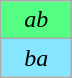<table class="wikitable" style="font-style:italic;text-align:center;">
<tr>
<td bgcolor="#55FF83" width="40">ab</td>
</tr>
<tr>
<td bgcolor="#87E6FF" width="40">ba</td>
</tr>
</table>
